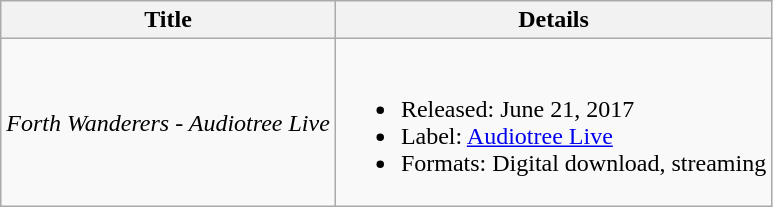<table class="wikitable">
<tr>
<th>Title</th>
<th>Details</th>
</tr>
<tr>
<td><em>Forth Wanderers - Audiotree Live</em></td>
<td><br><ul><li>Released: June 21, 2017</li><li>Label: <a href='#'>Audiotree Live</a></li><li>Formats: Digital download, streaming</li></ul></td>
</tr>
</table>
